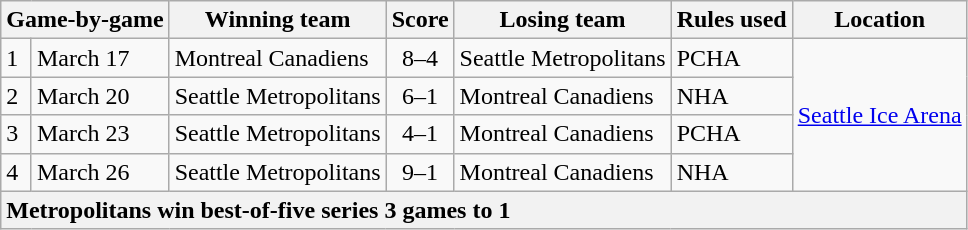<table class="wikitable">
<tr>
<th colspan=2>Game-by-game</th>
<th>Winning team</th>
<th>Score</th>
<th>Losing team</th>
<th>Rules used</th>
<th>Location</th>
</tr>
<tr>
<td>1</td>
<td>March 17</td>
<td>Montreal Canadiens</td>
<td align="center">8–4</td>
<td>Seattle Metropolitans</td>
<td>PCHA</td>
<td rowspan="4"><a href='#'>Seattle Ice Arena</a></td>
</tr>
<tr>
<td>2</td>
<td>March 20</td>
<td>Seattle Metropolitans</td>
<td align="center">6–1</td>
<td>Montreal Canadiens</td>
<td>NHA</td>
</tr>
<tr>
<td>3</td>
<td>March 23</td>
<td>Seattle Metropolitans</td>
<td align="center">4–1</td>
<td>Montreal Canadiens</td>
<td>PCHA</td>
</tr>
<tr>
<td>4</td>
<td>March 26</td>
<td>Seattle Metropolitans</td>
<td align="center">9–1</td>
<td>Montreal Canadiens</td>
<td>NHA</td>
</tr>
<tr>
<th colspan="7" style="text-align:left;">Metropolitans win best-of-five series 3 games to 1</th>
</tr>
</table>
